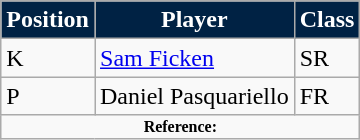<table class="wikitable">
<tr>
<th style="background:#024; color:#fff;">Position</th>
<th style="background:#024; color:#fff;">Player</th>
<th style="background:#024; color:#fff;">Class</th>
</tr>
<tr>
<td>K</td>
<td><a href='#'>Sam Ficken</a></td>
<td>SR</td>
</tr>
<tr>
<td>P</td>
<td>Daniel Pasquariello</td>
<td>FR</td>
</tr>
<tr>
<td colspan="3" style="font-size:8pt; text-align:center;"><strong>Reference:</strong></td>
</tr>
</table>
